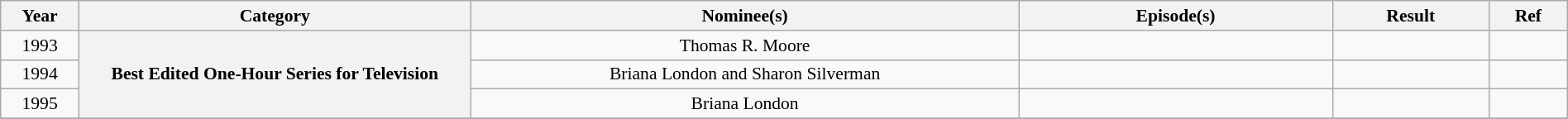<table class="wikitable plainrowheaders" style="font-size: 90%; text-align:center" width=100%>
<tr>
<th scope="col" width="5%">Year</th>
<th scope="col" width="25%">Category</th>
<th scope="col" width="35%">Nominee(s)</th>
<th scope="col" width="20%">Episode(s)</th>
<th scope="col" width="10%">Result</th>
<th scope="col" width="5%">Ref</th>
</tr>
<tr>
<td>1993</td>
<th scope="row" style="text-align:center" rowspan="3">Best Edited One-Hour Series for Television</th>
<td>Thomas R. Moore</td>
<td></td>
<td></td>
<td></td>
</tr>
<tr>
<td>1994</td>
<td>Briana London and Sharon Silverman</td>
<td></td>
<td></td>
<td></td>
</tr>
<tr>
<td>1995</td>
<td>Briana London</td>
<td></td>
<td></td>
<td></td>
</tr>
<tr>
</tr>
</table>
